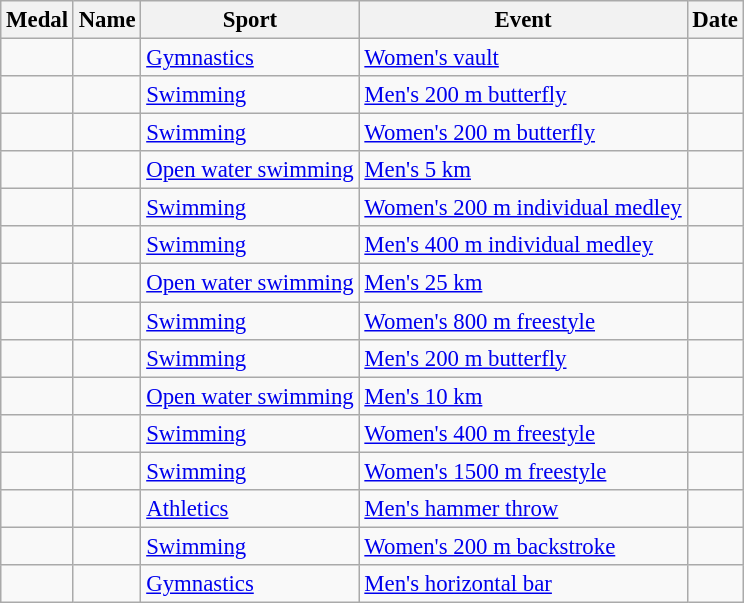<table class="wikitable sortable" style="font-size:95%">
<tr>
<th>Medal</th>
<th>Name</th>
<th>Sport</th>
<th>Event</th>
<th>Date</th>
</tr>
<tr>
<td></td>
<td></td>
<td><a href='#'>Gymnastics</a></td>
<td><a href='#'>Women's vault</a></td>
<td></td>
</tr>
<tr>
<td></td>
<td></td>
<td><a href='#'>Swimming</a></td>
<td><a href='#'>Men's 200 m butterfly</a></td>
<td></td>
</tr>
<tr>
<td></td>
<td></td>
<td><a href='#'>Swimming</a></td>
<td><a href='#'>Women's 200 m butterfly</a></td>
<td></td>
</tr>
<tr>
<td></td>
<td></td>
<td><a href='#'>Open water swimming</a></td>
<td><a href='#'>Men's 5 km</a></td>
<td></td>
</tr>
<tr>
<td></td>
<td></td>
<td><a href='#'>Swimming</a></td>
<td><a href='#'>Women's 200 m individual medley</a></td>
<td></td>
</tr>
<tr>
<td></td>
<td></td>
<td><a href='#'>Swimming</a></td>
<td><a href='#'>Men's 400 m individual medley</a></td>
<td></td>
</tr>
<tr>
<td></td>
<td></td>
<td><a href='#'>Open water swimming</a></td>
<td><a href='#'>Men's 25 km</a></td>
<td></td>
</tr>
<tr>
<td></td>
<td></td>
<td><a href='#'>Swimming</a></td>
<td><a href='#'>Women's 800 m freestyle</a></td>
<td></td>
</tr>
<tr>
<td></td>
<td></td>
<td><a href='#'>Swimming</a></td>
<td><a href='#'>Men's 200 m butterfly</a></td>
<td></td>
</tr>
<tr>
<td></td>
<td></td>
<td><a href='#'>Open water swimming</a></td>
<td><a href='#'>Men's 10 km</a></td>
<td></td>
</tr>
<tr>
<td></td>
<td></td>
<td><a href='#'>Swimming</a></td>
<td><a href='#'>Women's 400 m freestyle</a></td>
<td></td>
</tr>
<tr>
<td></td>
<td></td>
<td><a href='#'>Swimming</a></td>
<td><a href='#'>Women's 1500 m freestyle</a></td>
<td></td>
</tr>
<tr>
<td></td>
<td></td>
<td><a href='#'>Athletics</a></td>
<td><a href='#'>Men's hammer throw</a></td>
<td></td>
</tr>
<tr>
<td></td>
<td></td>
<td><a href='#'>Swimming</a></td>
<td><a href='#'>Women's 200 m backstroke</a></td>
<td></td>
</tr>
<tr>
<td></td>
<td></td>
<td><a href='#'>Gymnastics</a></td>
<td><a href='#'>Men's horizontal bar</a></td>
<td></td>
</tr>
</table>
